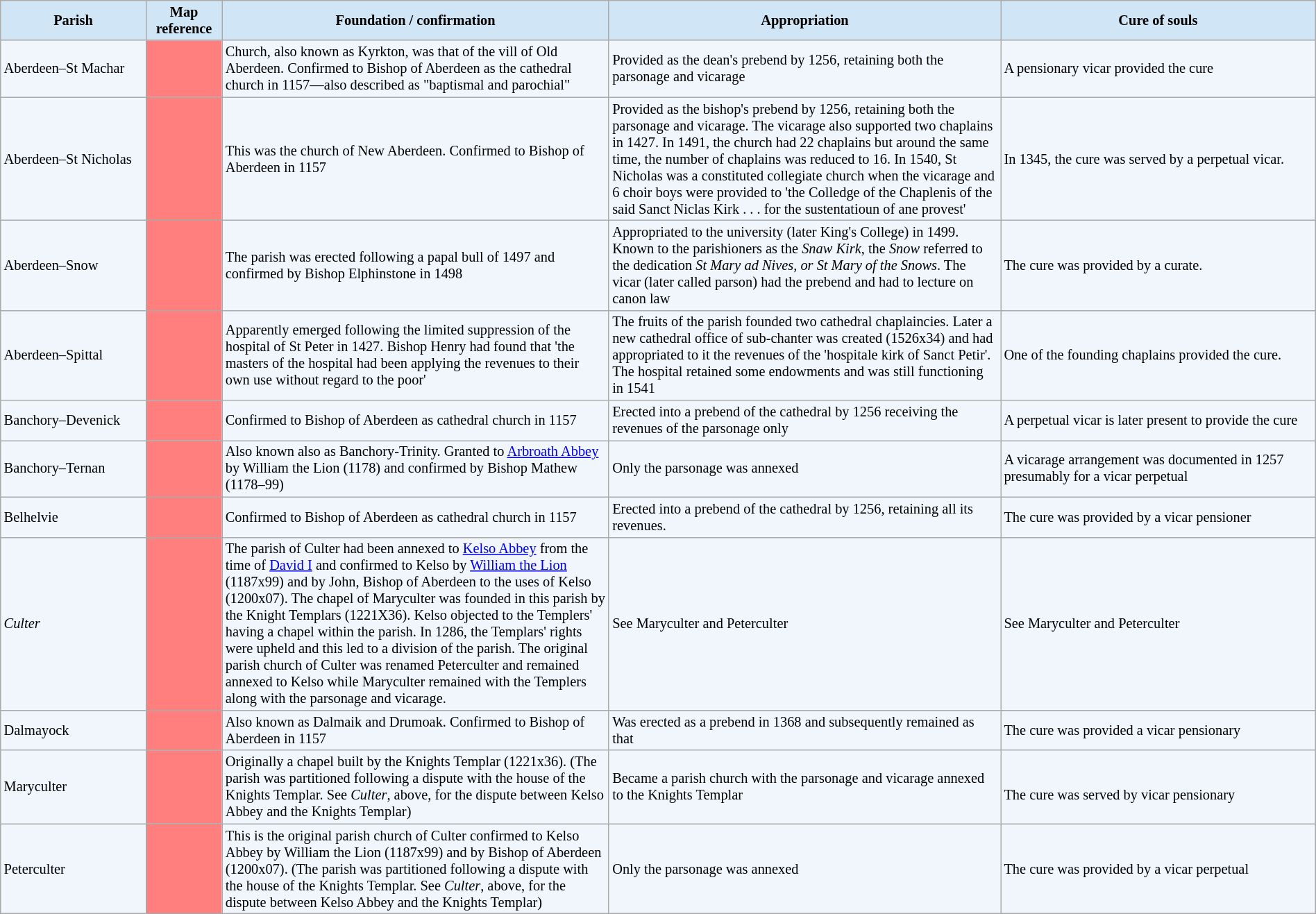<table class="wikitable sortable" style="margin-left: auto; margin-right: auto; border: none;width: 100%;font-size: 85%;">
<tr>
<th style="width: 155pt; background-color:#d0e5f5;color:black">Parish</th>
<th style="width: 60pt; background-color:#d0e5f5;color:black">Map reference</th>
<th style="width: 500pt; background-color:#d0e5f5;color:black"; class="unsortable">Foundation / confirmation</th>
<th style="width: 500pt; background-color:#d0e5f5;color:black"; class="unsortable">Appropriation</th>
<th style="width: 400pt; background-color:#d0e5f5;color:black"; class="unsortable">Cure of souls</th>
</tr>
<tr>
<td style="background:#f1f5fc;color:black">Aberdeen–St Machar </td>
<td style="background:#ff7f7f;color:black"></td>
<td style="background:#f1f5fc;color:black">Church, also known as Kyrkton, was that of the vill of Old Aberdeen. Confirmed to Bishop of Aberdeen as the cathedral church in 1157—also described as "baptismal and parochial"</td>
<td style="background:#f1f5fc;color:black">Provided as the dean's prebend by 1256, retaining both the parsonage and vicarage</td>
<td style="background:#f1f5fc;color:black">A pensionary vicar provided the cure</td>
</tr>
<tr>
<td style="background:#f1f5fc;color:black">Aberdeen–St Nicholas</td>
<td style="background:#ff7f7f;color:black"></td>
<td style="background:#f1f5fc;color:black">This was the church of New Aberdeen. Confirmed to Bishop of Aberdeen in 1157</td>
<td style="background:#f1f5fc;color:black">Provided as the bishop's prebend by 1256, retaining both the parsonage and vicarage. The vicarage also supported two chaplains in 1427. In 1491, the church had 22 chaplains but around the same time, the number of chaplains was reduced to 16. In 1540, St Nicholas was a constituted collegiate church when the vicarage and 6 choir boys were provided to 'the Colledge of the Chaplenis of the said Sanct Niclas Kirk . . . for the sustentatioun of ane provest'</td>
<td style="background:#f1f5fc;color:black">In 1345, the cure was served by a perpetual vicar.</td>
</tr>
<tr>
<td style="background:#f1f5fc;color:black">Aberdeen–Snow </td>
<td style="background:#ff7f7f;color:black"></td>
<td style="background:#f1f5fc;color:black">The parish was erected following a papal bull of 1497 and confirmed by Bishop Elphinstone in 1498</td>
<td style="background:#f1f5fc;color:black">Appropriated to the university (later King's College) in 1499. Known to the parishioners as the <em>Snaw Kirk</em>, the <em>Snow</em> referred to the dedication <em>St Mary ad Nives, or St Mary of the Snows</em>. The vicar (later called parson) had the prebend and had to lecture on canon law</td>
<td style="background:#f1f5fc;color:black">The cure was provided by a curate.</td>
</tr>
<tr>
<td style="background:#f1f5fc;color:black">Aberdeen–Spittal </td>
<td style="background:#ff7f7f;color:black"></td>
<td style="background:#f1f5fc;color:black">Apparently emerged following the limited suppression of the hospital of St Peter in 1427. Bishop Henry had found that 'the masters of the hospital had been applying the revenues to their own use without regard to the poor'</td>
<td style="background:#f1f5fc;color:black">The fruits of the parish founded two cathedral chaplaincies. Later a new cathedral office of sub-chanter was created (1526x34) and had appropriated to it the revenues of the 'hospitale kirk of Sanct Petir'. The hospital retained some endowments and was still functioning in 1541</td>
<td style="background:#f1f5fc;color:black">One of the founding chaplains provided the cure.</td>
</tr>
<tr>
<td style="background:#f1f5fc;color:black">Banchory–Devenick </td>
<td style="background:#ff7f7f;color:black"></td>
<td style="background:#f1f5fc;color:black">Confirmed to Bishop of Aberdeen as cathedral church in 1157</td>
<td style="background:#f1f5fc;color:black">Erected into a prebend of the cathedral by 1256 receiving the revenues of the parsonage only</td>
<td style="background:#f1f5fc;color:black">A perpetual vicar is later present to provide the cure</td>
</tr>
<tr>
<td style="background:#f1f5fc;color:black">Banchory–Ternan </td>
<td style="background:#ff7f7f;color:black"></td>
<td style="background:#f1f5fc;color:black">Also known also as Banchory-Trinity. Granted to <a href='#'>Arbroath Abbey</a> by William the Lion (1178) and confirmed by Bishop Mathew (1178–99)</td>
<td style="background:#f1f5fc;color:black">Only the parsonage was annexed</td>
<td style="background:#f1f5fc;color:black">A vicarage arrangement was documented in 1257 presumably for a vicar perpetual</td>
</tr>
<tr>
<td style="background:#f1f5fc;color:black">Belhelvie </td>
<td style="background:#ff7f7f;color:black"></td>
<td style="background:#f1f5fc;color:black">Confirmed to Bishop of Aberdeen as cathedral church in 1157</td>
<td style="background:#f1f5fc;color:black">Erected into a prebend of the cathedral by 1256, retaining all its revenues.</td>
<td style="background:#f1f5fc;color:black">The cure was provided by a vicar pensioner</td>
</tr>
<tr>
<td style="background:#f1f5fc;color:black"><em>Culter</em></td>
<td style="background:#ff7f7f;color:black"></td>
<td style="background:#f1f5fc;color:black">The parish of Culter had been annexed to <a href='#'>Kelso Abbey</a> from the time of <a href='#'>David I</a> and confirmed to Kelso by <a href='#'>William the Lion</a> (1187x99) and by John, Bishop of Aberdeen to the uses of Kelso (1200x07). The chapel of Maryculter was founded in this parish by the Knight Templars (1221X36). Kelso objected to the Templers' having a chapel within the parish. In 1286, the Templars' rights were upheld and this led to a division of the parish.  The original parish church of Culter was renamed Peterculter and remained annexed to Kelso while Maryculter remained with the Templers along with the parsonage and vicarage.</td>
<td style="background:#f1f5fc;color:black">See Maryculter and Peterculter</td>
<td style="background:#f1f5fc;color:black">See Maryculter and Peterculter</td>
</tr>
<tr>
<td style="background:#f1f5fc;color:black">Dalmayock </td>
<td style="background:#ff7f7f;color:black"></td>
<td style="background:#f1f5fc;color:black">Also known as Dalmaik and Drumoak. Confirmed to Bishop of Aberdeen in 1157</td>
<td style="background:#f1f5fc;color:black">Was erected as a prebend in 1368 and subsequently remained as that</td>
<td style="background:#f1f5fc;color:black">The cure was provided a vicar pensionary</td>
</tr>
<tr>
<td style="background:#f1f5fc;color:black">Maryculter </td>
<td style="background:#ff7f7f;color:black"></td>
<td style="background:#f1f5fc;color:black">Originally a chapel built by the Knights Templar (1221x36). (The parish was partitioned following a dispute with the house of the Knights Templar. See <em>Culter</em>, above, for the dispute between Kelso Abbey and the Knights Templar)</td>
<td style="background:#f1f5fc;color:black">Became a parish church with the parsonage and vicarage annexed to the Knights Templar</td>
<td style="background:#f1f5fc;color:black"><br>The cure was served by vicar pensionary</td>
</tr>
<tr>
<td style="background:#f1f5fc;color:black">Peterculter </td>
<td style="background:#ff7f7f;color:black"></td>
<td style="background:#f1f5fc;color:black">This is the original parish church of Culter confirmed to Kelso Abbey by William the Lion (1187x99) and by Bishop of Aberdeen (1200x07). (The parish was partitioned following a dispute with the house of the Knights Templar. See <em>Culter</em>, above, for the dispute between Kelso Abbey and the Knights Templar)</td>
<td style="background:#f1f5fc;color:black">Only the parsonage was annexed</td>
<td style="background:#f1f5fc;color:black">The cure was provided by a vicar perpetual</td>
</tr>
</table>
